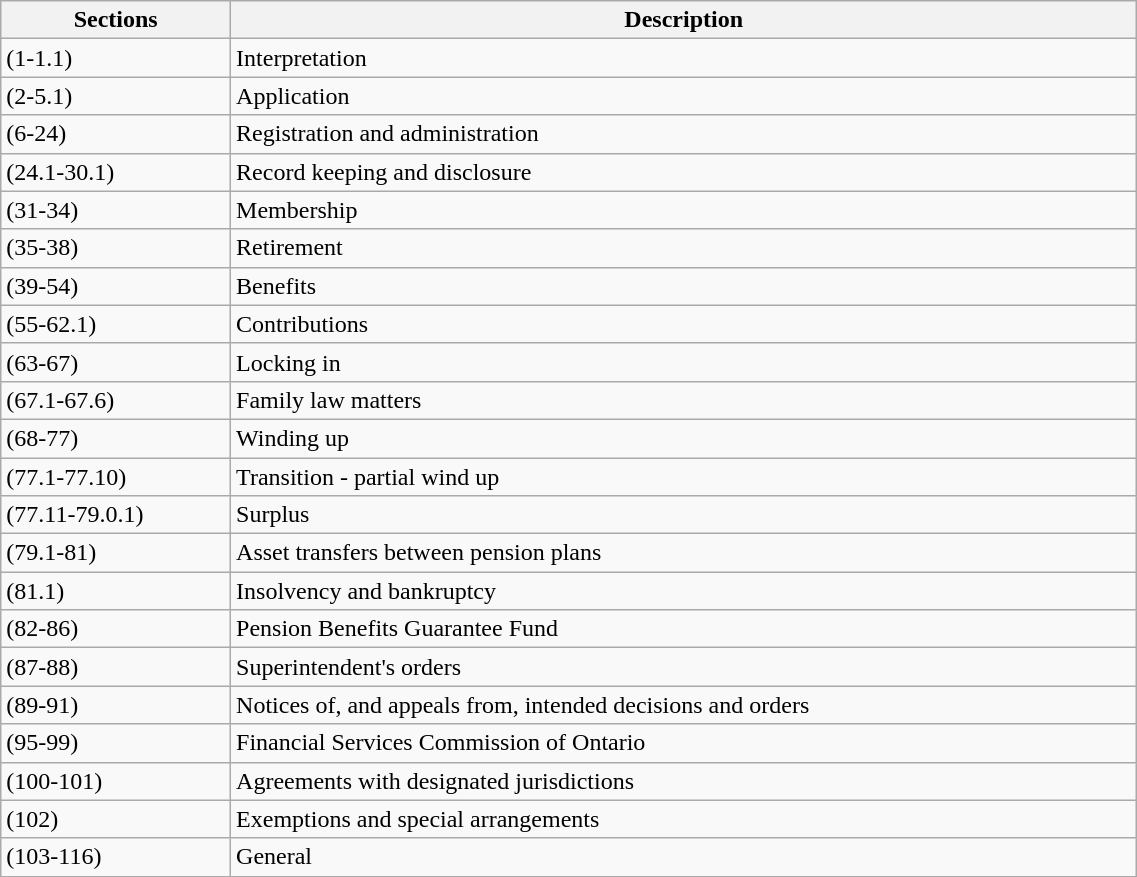<table class="wikitable" style="text-align:left; width:60%;">
<tr>
<th scope="col">Sections</th>
<th scope="col">Description</th>
</tr>
<tr>
<td>(1-1.1)</td>
<td>Interpretation</td>
</tr>
<tr>
<td>(2-5.1)</td>
<td>Application</td>
</tr>
<tr>
<td>(6-24)</td>
<td>Registration and administration</td>
</tr>
<tr>
<td>(24.1-30.1)</td>
<td>Record keeping and disclosure</td>
</tr>
<tr>
<td>(31-34)</td>
<td>Membership</td>
</tr>
<tr>
<td>(35-38)</td>
<td>Retirement</td>
</tr>
<tr>
<td>(39-54)</td>
<td>Benefits</td>
</tr>
<tr>
<td>(55-62.1)</td>
<td>Contributions</td>
</tr>
<tr>
<td>(63-67)</td>
<td>Locking in</td>
</tr>
<tr>
<td>(67.1-67.6)</td>
<td>Family law matters</td>
</tr>
<tr>
<td>(68-77)</td>
<td>Winding up</td>
</tr>
<tr>
<td>(77.1-77.10)</td>
<td>Transition - partial wind up</td>
</tr>
<tr>
<td>(77.11-79.0.1)</td>
<td>Surplus</td>
</tr>
<tr>
<td>(79.1-81)</td>
<td>Asset transfers between pension plans</td>
</tr>
<tr>
<td>(81.1)</td>
<td>Insolvency and bankruptcy</td>
</tr>
<tr>
<td>(82-86)</td>
<td>Pension Benefits Guarantee Fund</td>
</tr>
<tr>
<td>(87-88)</td>
<td>Superintendent's orders</td>
</tr>
<tr>
<td>(89-91)</td>
<td>Notices of, and appeals from, intended decisions and orders</td>
</tr>
<tr>
<td>(95-99)</td>
<td>Financial Services Commission of Ontario</td>
</tr>
<tr>
<td>(100-101)</td>
<td>Agreements with designated jurisdictions</td>
</tr>
<tr>
<td>(102)</td>
<td>Exemptions and special arrangements</td>
</tr>
<tr>
<td>(103-116)</td>
<td>General</td>
</tr>
</table>
